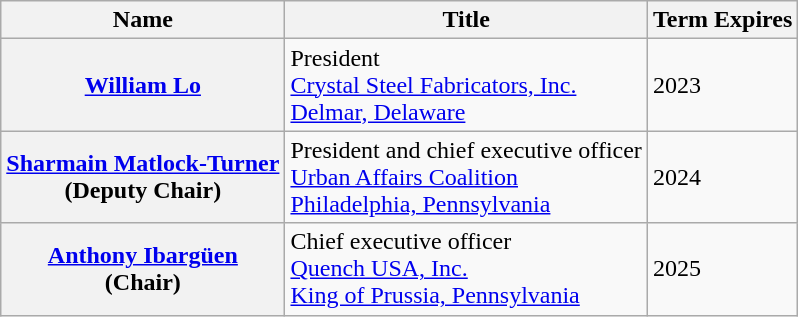<table class="wikitable">
<tr>
<th>Name</th>
<th>Title</th>
<th>Term Expires</th>
</tr>
<tr>
<th><a href='#'>William Lo</a></th>
<td>President<br><a href='#'>Crystal Steel Fabricators, Inc.</a><br><a href='#'>Delmar, Delaware</a></td>
<td>2023</td>
</tr>
<tr>
<th><a href='#'>Sharmain Matlock-Turner</a><br>(Deputy Chair)</th>
<td>President and chief executive officer<br><a href='#'>Urban Affairs Coalition</a><br><a href='#'>Philadelphia, Pennsylvania</a></td>
<td>2024</td>
</tr>
<tr>
<th><a href='#'>Anthony Ibargüen</a><br>(Chair)</th>
<td>Chief executive officer<br><a href='#'>Quench USA, Inc.</a><br><a href='#'>King of Prussia, Pennsylvania</a></td>
<td>2025</td>
</tr>
</table>
